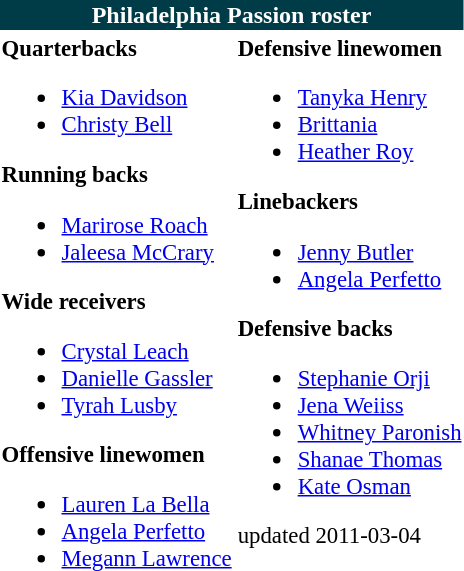<table class="toccolours" style="text-align: left;">
<tr>
<th colspan="7" style="background-color: #003b48; color:white; text-align:center">Philadelphia Passion roster</th>
</tr>
<tr>
<td style="font-size: 95%;vertical-align:top;"><strong>Quarterbacks</strong><br><ul><li> <a href='#'>Kia Davidson</a></li><li> <a href='#'>Christy Bell</a></li></ul><strong>Running backs</strong><ul><li> <a href='#'>Marirose Roach</a></li><li> <a href='#'>Jaleesa McCrary</a></li></ul><strong>Wide receivers</strong><ul><li> <a href='#'>Crystal Leach</a></li><li> <a href='#'>Danielle Gassler</a></li><li> <a href='#'>Tyrah Lusby</a></li></ul><strong>Offensive linewomen</strong><ul><li> <a href='#'>Lauren La Bella</a></li><li> <a href='#'>Angela Perfetto</a></li><li> <a href='#'>Megann Lawrence</a></li></ul></td>
<td style="font-size: 95%;vertical-align:top;"><strong>Defensive linewomen</strong><br><ul><li> <a href='#'>Tanyka Henry</a></li><li> <a href='#'>Brittania</a></li><li> <a href='#'>Heather Roy</a></li></ul><strong>Linebackers</strong><ul><li> <a href='#'>Jenny Butler</a></li><li> <a href='#'>Angela Perfetto</a></li></ul><strong>Defensive backs</strong><ul><li> <a href='#'>Stephanie Orji</a></li><li> <a href='#'>Jena Weiiss</a></li><li> <a href='#'>Whitney Paronish</a></li><li> <a href='#'>Shanae Thomas</a></li><li> <a href='#'>Kate Osman</a></li></ul><span> </span> updated 2011-03-04<br></td>
</tr>
</table>
